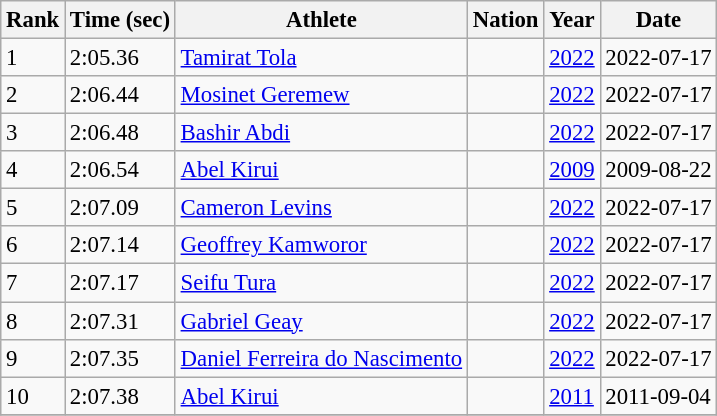<table class=wikitable style="font-size:95%">
<tr>
<th>Rank</th>
<th>Time (sec)</th>
<th>Athlete</th>
<th>Nation</th>
<th>Year</th>
<th>Date</th>
</tr>
<tr>
<td>1</td>
<td>2:05.36</td>
<td><a href='#'>Tamirat Tola</a></td>
<td></td>
<td><a href='#'>2022</a></td>
<td>2022-07-17</td>
</tr>
<tr>
<td>2</td>
<td>2:06.44</td>
<td><a href='#'>Mosinet Geremew</a></td>
<td></td>
<td><a href='#'>2022</a></td>
<td>2022-07-17</td>
</tr>
<tr>
<td>3</td>
<td>2:06.48</td>
<td><a href='#'>Bashir Abdi</a></td>
<td></td>
<td><a href='#'>2022</a></td>
<td>2022-07-17</td>
</tr>
<tr>
<td>4</td>
<td>2:06.54</td>
<td><a href='#'>Abel Kirui</a></td>
<td></td>
<td><a href='#'>2009</a></td>
<td>2009-08-22</td>
</tr>
<tr>
<td>5</td>
<td>2:07.09</td>
<td><a href='#'>Cameron Levins</a></td>
<td></td>
<td><a href='#'>2022</a></td>
<td>2022-07-17</td>
</tr>
<tr>
<td>6</td>
<td>2:07.14</td>
<td><a href='#'>Geoffrey Kamworor</a></td>
<td></td>
<td><a href='#'>2022</a></td>
<td>2022-07-17</td>
</tr>
<tr>
<td>7</td>
<td>2:07.17</td>
<td><a href='#'>Seifu Tura</a></td>
<td></td>
<td><a href='#'>2022</a></td>
<td>2022-07-17</td>
</tr>
<tr>
<td>8</td>
<td>2:07.31</td>
<td><a href='#'>Gabriel Geay</a></td>
<td></td>
<td><a href='#'>2022</a></td>
<td>2022-07-17</td>
</tr>
<tr>
<td>9</td>
<td>2:07.35</td>
<td><a href='#'>Daniel Ferreira do Nascimento</a></td>
<td></td>
<td><a href='#'>2022</a></td>
<td>2022-07-17</td>
</tr>
<tr>
<td>10</td>
<td>2:07.38</td>
<td><a href='#'>Abel Kirui</a></td>
<td></td>
<td><a href='#'>2011</a></td>
<td>2011-09-04</td>
</tr>
<tr>
</tr>
</table>
